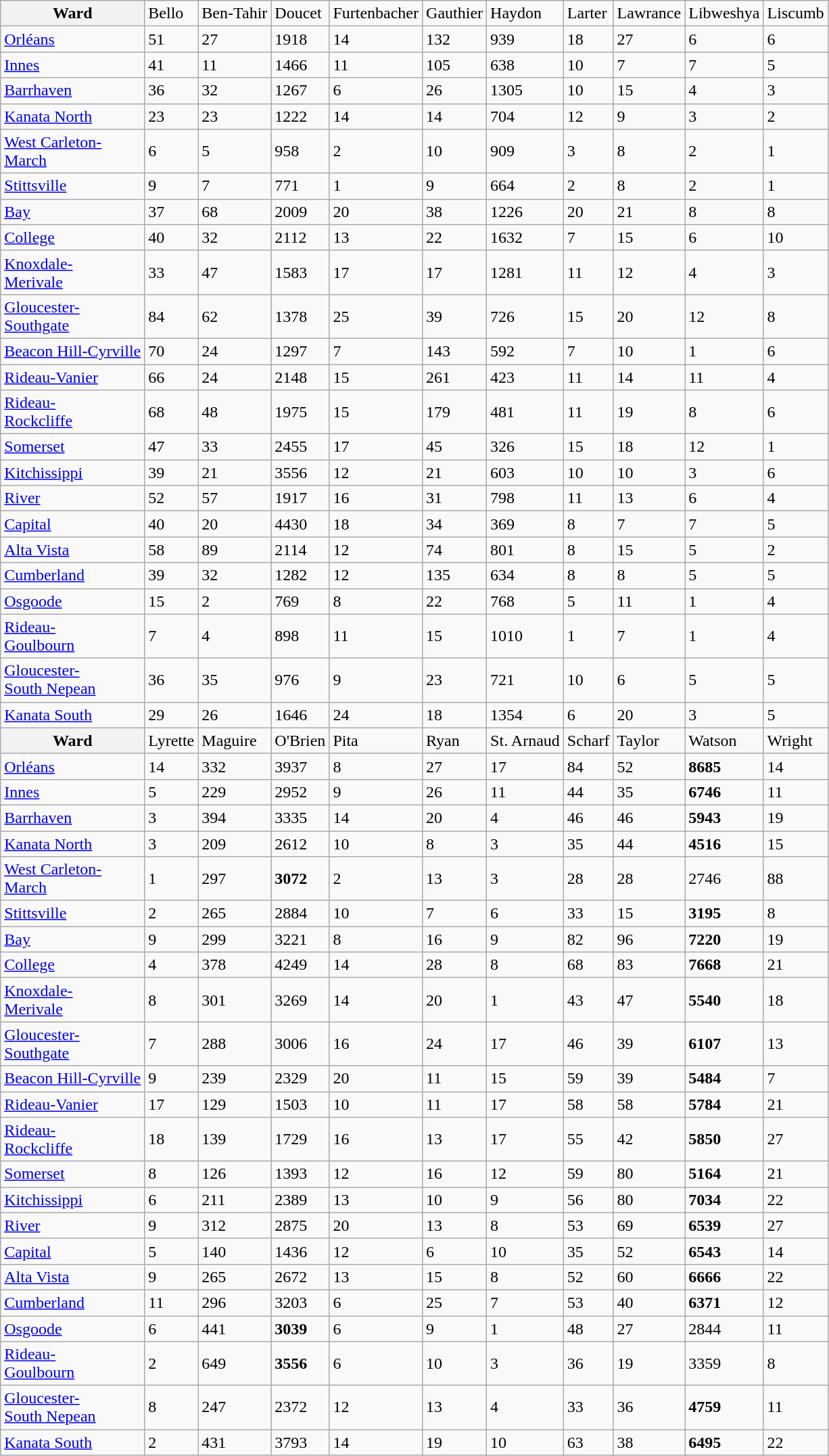<table class="wikitable">
<tr>
<th>Ward</th>
<td>Bello</td>
<td>Ben-Tahir</td>
<td>Doucet</td>
<td>Furtenbacher</td>
<td>Gauthier</td>
<td>Haydon</td>
<td>Larter</td>
<td>Lawrance</td>
<td>Libweshya</td>
<td>Liscumb</td>
</tr>
<tr>
<td><a href='#'>Orléans</a></td>
<td>51</td>
<td>27</td>
<td>1918</td>
<td>14</td>
<td>132</td>
<td>939</td>
<td>18</td>
<td>27</td>
<td>6</td>
<td>6</td>
</tr>
<tr>
<td><a href='#'>Innes</a></td>
<td>41</td>
<td>11</td>
<td>1466</td>
<td>11</td>
<td>105</td>
<td>638</td>
<td>10</td>
<td>7</td>
<td>7</td>
<td>5</td>
</tr>
<tr>
<td><a href='#'>Barrhaven</a></td>
<td>36</td>
<td>32</td>
<td>1267</td>
<td>6</td>
<td>26</td>
<td>1305</td>
<td>10</td>
<td>15</td>
<td>4</td>
<td>3</td>
</tr>
<tr>
<td><a href='#'>Kanata North</a></td>
<td>23</td>
<td>23</td>
<td>1222</td>
<td>14</td>
<td>14</td>
<td>704</td>
<td>12</td>
<td>9</td>
<td>3</td>
<td>2</td>
</tr>
<tr>
<td><a href='#'>West Carleton-<br>March</a></td>
<td>6</td>
<td>5</td>
<td>958</td>
<td>2</td>
<td>10</td>
<td>909</td>
<td>3</td>
<td>8</td>
<td>2</td>
<td>1</td>
</tr>
<tr>
<td><a href='#'>Stittsville</a></td>
<td>9</td>
<td>7</td>
<td>771</td>
<td>1</td>
<td>9</td>
<td>664</td>
<td>2</td>
<td>8</td>
<td>2</td>
<td>1</td>
</tr>
<tr>
<td><a href='#'>Bay</a></td>
<td>37</td>
<td>68</td>
<td>2009</td>
<td>20</td>
<td>38</td>
<td>1226</td>
<td>20</td>
<td>21</td>
<td>8</td>
<td>8</td>
</tr>
<tr>
<td><a href='#'>College</a></td>
<td>40</td>
<td>32</td>
<td>2112</td>
<td>13</td>
<td>22</td>
<td>1632</td>
<td>7</td>
<td>15</td>
<td>6</td>
<td>10</td>
</tr>
<tr>
<td><a href='#'>Knoxdale-<br>Merivale</a></td>
<td>33</td>
<td>47</td>
<td>1583</td>
<td>17</td>
<td>17</td>
<td>1281</td>
<td>11</td>
<td>12</td>
<td>4</td>
<td>3</td>
</tr>
<tr>
<td><a href='#'>Gloucester-<br>Southgate</a></td>
<td>84</td>
<td>62</td>
<td>1378</td>
<td>25</td>
<td>39</td>
<td>726</td>
<td>15</td>
<td>20</td>
<td>12</td>
<td>8</td>
</tr>
<tr>
<td><a href='#'>Beacon Hill-Cyrville</a></td>
<td>70</td>
<td>24</td>
<td>1297</td>
<td>7</td>
<td>143</td>
<td>592</td>
<td>7</td>
<td>10</td>
<td>1</td>
<td>6</td>
</tr>
<tr>
<td><a href='#'>Rideau-Vanier</a></td>
<td>66</td>
<td>24</td>
<td>2148</td>
<td>15</td>
<td>261</td>
<td>423</td>
<td>11</td>
<td>14</td>
<td>11</td>
<td>4</td>
</tr>
<tr>
<td><a href='#'>Rideau-<br>Rockcliffe</a></td>
<td>68</td>
<td>48</td>
<td>1975</td>
<td>15</td>
<td>179</td>
<td>481</td>
<td>11</td>
<td>19</td>
<td>8</td>
<td>6</td>
</tr>
<tr>
<td><a href='#'>Somerset</a></td>
<td>47</td>
<td>33</td>
<td>2455</td>
<td>17</td>
<td>45</td>
<td>326</td>
<td>15</td>
<td>18</td>
<td>12</td>
<td>1</td>
</tr>
<tr>
<td><a href='#'>Kitchissippi</a></td>
<td>39</td>
<td>21</td>
<td>3556</td>
<td>12</td>
<td>21</td>
<td>603</td>
<td>10</td>
<td>10</td>
<td>3</td>
<td>6</td>
</tr>
<tr>
<td><a href='#'>River</a></td>
<td>52</td>
<td>57</td>
<td>1917</td>
<td>16</td>
<td>31</td>
<td>798</td>
<td>11</td>
<td>13</td>
<td>6</td>
<td>4</td>
</tr>
<tr>
<td><a href='#'>Capital</a></td>
<td>40</td>
<td>20</td>
<td>4430</td>
<td>18</td>
<td>34</td>
<td>369</td>
<td>8</td>
<td>7</td>
<td>7</td>
<td>5</td>
</tr>
<tr>
<td><a href='#'>Alta Vista</a></td>
<td>58</td>
<td>89</td>
<td>2114</td>
<td>12</td>
<td>74</td>
<td>801</td>
<td>8</td>
<td>15</td>
<td>5</td>
<td>2</td>
</tr>
<tr>
<td><a href='#'>Cumberland</a></td>
<td>39</td>
<td>32</td>
<td>1282</td>
<td>12</td>
<td>135</td>
<td>634</td>
<td>8</td>
<td>8</td>
<td>5</td>
<td>5</td>
</tr>
<tr>
<td><a href='#'>Osgoode</a></td>
<td>15</td>
<td>2</td>
<td>769</td>
<td>8</td>
<td>22</td>
<td>768</td>
<td>5</td>
<td>11</td>
<td>1</td>
<td>4</td>
</tr>
<tr>
<td><a href='#'>Rideau-<br>Goulbourn</a></td>
<td>7</td>
<td>4</td>
<td>898</td>
<td>11</td>
<td>15</td>
<td>1010</td>
<td>1</td>
<td>7</td>
<td>1</td>
<td>4</td>
</tr>
<tr>
<td><a href='#'>Gloucester-<br>South Nepean</a></td>
<td>36</td>
<td>35</td>
<td>976</td>
<td>9</td>
<td>23</td>
<td>721</td>
<td>10</td>
<td>6</td>
<td>5</td>
<td>5</td>
</tr>
<tr>
<td><a href='#'>Kanata South</a></td>
<td>29</td>
<td>26</td>
<td>1646</td>
<td>24</td>
<td>18</td>
<td>1354</td>
<td>6</td>
<td>20</td>
<td>3</td>
<td>5</td>
</tr>
<tr>
<th>Ward</th>
<td>Lyrette</td>
<td>Maguire</td>
<td>O'Brien</td>
<td>Pita</td>
<td>Ryan</td>
<td>St. Arnaud</td>
<td>Scharf</td>
<td>Taylor</td>
<td>Watson</td>
<td>Wright</td>
</tr>
<tr>
<td><a href='#'>Orléans</a></td>
<td>14</td>
<td>332</td>
<td>3937</td>
<td>8</td>
<td>27</td>
<td>17</td>
<td>84</td>
<td>52</td>
<td><strong>8685</strong></td>
<td>14</td>
</tr>
<tr>
<td><a href='#'>Innes</a></td>
<td>5</td>
<td>229</td>
<td>2952</td>
<td>9</td>
<td>26</td>
<td>11</td>
<td>44</td>
<td>35</td>
<td><strong>6746</strong></td>
<td>11</td>
</tr>
<tr>
<td><a href='#'>Barrhaven</a></td>
<td>3</td>
<td>394</td>
<td>3335</td>
<td>14</td>
<td>20</td>
<td>4</td>
<td>46</td>
<td>46</td>
<td><strong>5943</strong></td>
<td>19</td>
</tr>
<tr>
<td><a href='#'>Kanata North</a></td>
<td>3</td>
<td>209</td>
<td>2612</td>
<td>10</td>
<td>8</td>
<td>3</td>
<td>35</td>
<td>44</td>
<td><strong>4516</strong></td>
<td>15</td>
</tr>
<tr>
<td><a href='#'>West Carleton-<br>March</a></td>
<td>1</td>
<td>297</td>
<td><strong>3072</strong></td>
<td>2</td>
<td>13</td>
<td>3</td>
<td>28</td>
<td>28</td>
<td>2746</td>
<td>88</td>
</tr>
<tr>
<td><a href='#'>Stittsville</a></td>
<td>2</td>
<td>265</td>
<td>2884</td>
<td>10</td>
<td>7</td>
<td>6</td>
<td>33</td>
<td>15</td>
<td><strong>3195</strong></td>
<td>8</td>
</tr>
<tr>
<td><a href='#'>Bay</a></td>
<td>9</td>
<td>299</td>
<td>3221</td>
<td>8</td>
<td>16</td>
<td>9</td>
<td>82</td>
<td>96</td>
<td><strong>7220</strong></td>
<td>19</td>
</tr>
<tr>
<td><a href='#'>College</a></td>
<td>4</td>
<td>378</td>
<td>4249</td>
<td>14</td>
<td>28</td>
<td>8</td>
<td>68</td>
<td>83</td>
<td><strong>7668</strong></td>
<td>21</td>
</tr>
<tr>
<td><a href='#'>Knoxdale-<br>Merivale</a></td>
<td>8</td>
<td>301</td>
<td>3269</td>
<td>14</td>
<td>20</td>
<td>1</td>
<td>43</td>
<td>47</td>
<td><strong>5540</strong></td>
<td>18</td>
</tr>
<tr>
<td><a href='#'>Gloucester-<br>Southgate</a></td>
<td>7</td>
<td>288</td>
<td>3006</td>
<td>16</td>
<td>24</td>
<td>17</td>
<td>46</td>
<td>39</td>
<td><strong>6107</strong></td>
<td>13</td>
</tr>
<tr>
<td><a href='#'>Beacon Hill-Cyrville</a></td>
<td>9</td>
<td>239</td>
<td>2329</td>
<td>20</td>
<td>11</td>
<td>15</td>
<td>59</td>
<td>39</td>
<td><strong>5484</strong></td>
<td>7</td>
</tr>
<tr>
<td><a href='#'>Rideau-Vanier</a></td>
<td>17</td>
<td>129</td>
<td>1503</td>
<td>10</td>
<td>11</td>
<td>17</td>
<td>58</td>
<td>58</td>
<td><strong>5784</strong></td>
<td>21</td>
</tr>
<tr>
<td><a href='#'>Rideau-<br>Rockcliffe</a></td>
<td>18</td>
<td>139</td>
<td>1729</td>
<td>16</td>
<td>13</td>
<td>17</td>
<td>55</td>
<td>42</td>
<td><strong>5850</strong></td>
<td>27</td>
</tr>
<tr>
<td><a href='#'>Somerset</a></td>
<td>8</td>
<td>126</td>
<td>1393</td>
<td>12</td>
<td>16</td>
<td>12</td>
<td>59</td>
<td>80</td>
<td><strong>5164</strong></td>
<td>21</td>
</tr>
<tr>
<td><a href='#'>Kitchissippi</a></td>
<td>6</td>
<td>211</td>
<td>2389</td>
<td>13</td>
<td>10</td>
<td>9</td>
<td>56</td>
<td>80</td>
<td><strong>7034</strong></td>
<td>22</td>
</tr>
<tr>
<td><a href='#'>River</a></td>
<td>9</td>
<td>312</td>
<td>2875</td>
<td>20</td>
<td>13</td>
<td>8</td>
<td>53</td>
<td>69</td>
<td><strong>6539</strong></td>
<td>27</td>
</tr>
<tr>
<td><a href='#'>Capital</a></td>
<td>5</td>
<td>140</td>
<td>1436</td>
<td>12</td>
<td>6</td>
<td>10</td>
<td>35</td>
<td>52</td>
<td><strong>6543</strong></td>
<td>14</td>
</tr>
<tr>
<td><a href='#'>Alta Vista</a></td>
<td>9</td>
<td>265</td>
<td>2672</td>
<td>13</td>
<td>15</td>
<td>8</td>
<td>52</td>
<td>60</td>
<td><strong>6666</strong></td>
<td>22</td>
</tr>
<tr>
<td><a href='#'>Cumberland</a></td>
<td>11</td>
<td>296</td>
<td>3203</td>
<td>6</td>
<td>25</td>
<td>7</td>
<td>53</td>
<td>40</td>
<td><strong>6371</strong></td>
<td>12</td>
</tr>
<tr>
<td><a href='#'>Osgoode</a></td>
<td>6</td>
<td>441</td>
<td><strong>3039</strong></td>
<td>6</td>
<td>9</td>
<td>1</td>
<td>48</td>
<td>27</td>
<td>2844</td>
<td>11</td>
</tr>
<tr>
<td><a href='#'>Rideau-<br>Goulbourn</a></td>
<td>2</td>
<td>649</td>
<td><strong>3556</strong></td>
<td>6</td>
<td>10</td>
<td>3</td>
<td>36</td>
<td>19</td>
<td>3359</td>
<td>8</td>
</tr>
<tr>
<td><a href='#'>Gloucester-<br>South Nepean</a></td>
<td>8</td>
<td>247</td>
<td>2372</td>
<td>12</td>
<td>13</td>
<td>4</td>
<td>33</td>
<td>36</td>
<td><strong>4759</strong></td>
<td>11</td>
</tr>
<tr>
<td><a href='#'>Kanata South</a></td>
<td>2</td>
<td>431</td>
<td>3793</td>
<td>14</td>
<td>19</td>
<td>10</td>
<td>63</td>
<td>38</td>
<td><strong>6495</strong></td>
<td>22</td>
</tr>
</table>
